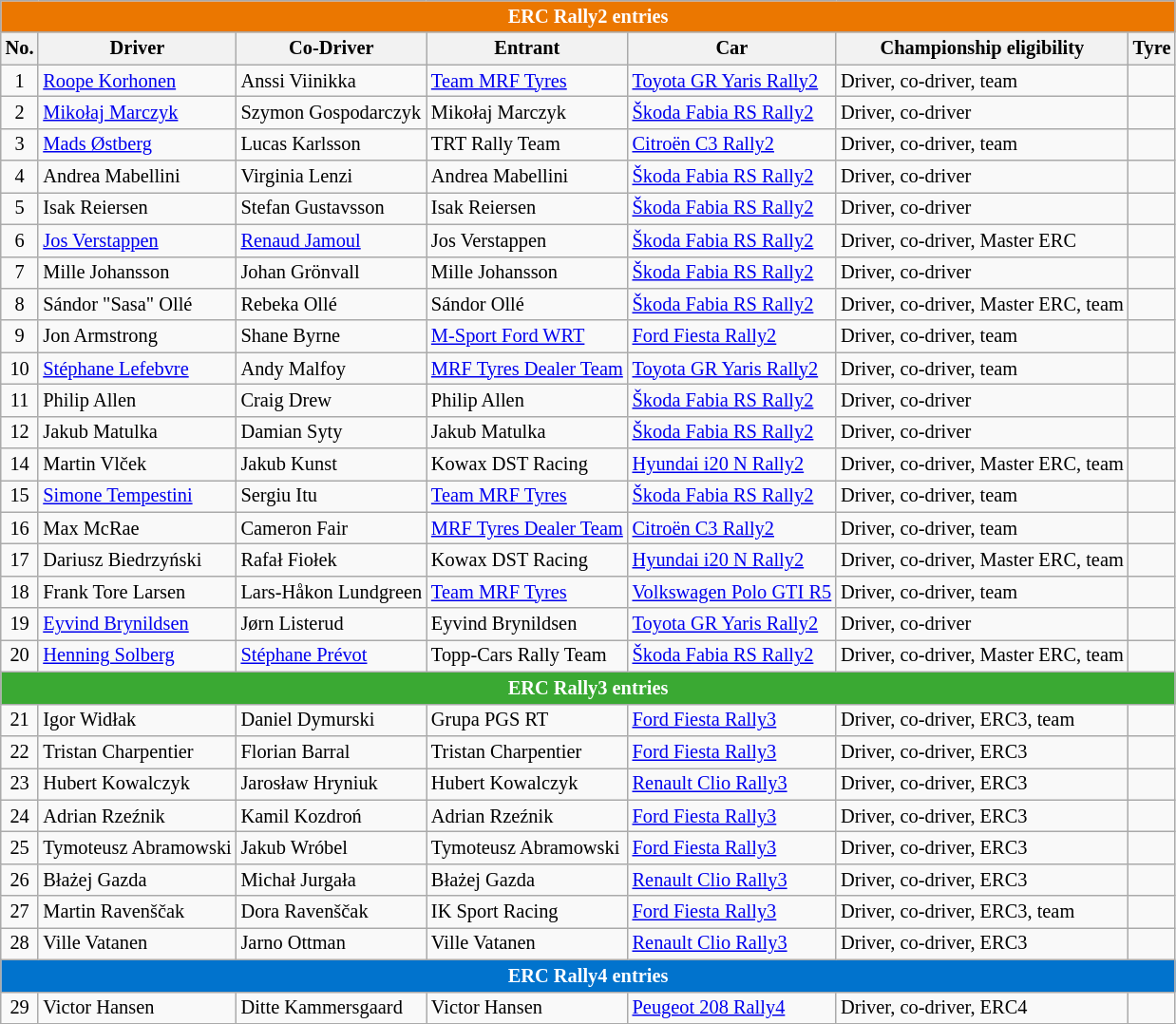<table class="wikitable" style="font-size: 85%;">
<tr>
<th colspan="7" style="color:white; background-color:#eb7700;">ERC Rally2 entries</th>
</tr>
<tr>
<th>No.</th>
<th>Driver</th>
<th>Co-Driver</th>
<th>Entrant</th>
<th>Car</th>
<th>Championship eligibility</th>
<th>Tyre</th>
</tr>
<tr>
<td align="center">1</td>
<td> <a href='#'>Roope Korhonen</a></td>
<td> Anssi Viinikka</td>
<td> <a href='#'>Team MRF Tyres</a></td>
<td><a href='#'>Toyota GR Yaris Rally2</a></td>
<td>Driver, co-driver, team</td>
<td align="center"></td>
</tr>
<tr>
<td align="center">2</td>
<td> <a href='#'>Mikołaj Marczyk</a></td>
<td> Szymon Gospodarczyk</td>
<td> Mikołaj Marczyk</td>
<td><a href='#'>Škoda Fabia RS Rally2</a></td>
<td>Driver, co-driver</td>
<td align="center"></td>
</tr>
<tr>
<td align="center">3</td>
<td> <a href='#'>Mads Østberg</a></td>
<td> Lucas Karlsson</td>
<td> TRT Rally Team</td>
<td><a href='#'>Citroën C3 Rally2</a></td>
<td>Driver, co-driver, team</td>
<td align="center"></td>
</tr>
<tr>
<td align="center">4</td>
<td> Andrea Mabellini</td>
<td> Virginia Lenzi</td>
<td> Andrea Mabellini</td>
<td><a href='#'>Škoda Fabia RS Rally2</a></td>
<td>Driver, co-driver</td>
<td align="center"></td>
</tr>
<tr>
<td align="center">5</td>
<td> Isak Reiersen</td>
<td> Stefan Gustavsson</td>
<td> Isak Reiersen</td>
<td><a href='#'>Škoda Fabia RS Rally2</a></td>
<td>Driver, co-driver</td>
<td align="center"></td>
</tr>
<tr>
<td align="center">6</td>
<td> <a href='#'>Jos Verstappen</a></td>
<td> <a href='#'>Renaud Jamoul</a></td>
<td> Jos Verstappen</td>
<td><a href='#'>Škoda Fabia RS Rally2</a></td>
<td>Driver, co-driver, Master ERC</td>
<td align="center"></td>
</tr>
<tr>
<td align="center">7</td>
<td> Mille Johansson</td>
<td> Johan Grönvall</td>
<td> Mille Johansson</td>
<td><a href='#'>Škoda Fabia RS Rally2</a></td>
<td>Driver, co-driver</td>
<td align="center"></td>
</tr>
<tr>
<td align="center">8</td>
<td> Sándor "Sasa" Ollé</td>
<td> Rebeka Ollé</td>
<td> Sándor Ollé</td>
<td><a href='#'>Škoda Fabia RS Rally2</a></td>
<td>Driver, co-driver, Master ERC, team</td>
<td align="center"></td>
</tr>
<tr>
<td align="center">9</td>
<td> Jon Armstrong</td>
<td> Shane Byrne</td>
<td> <a href='#'>M-Sport Ford WRT</a></td>
<td><a href='#'>Ford Fiesta Rally2</a></td>
<td>Driver, co-driver, team</td>
<td align="center"></td>
</tr>
<tr>
<td align="center">10</td>
<td> <a href='#'>Stéphane Lefebvre</a></td>
<td> Andy Malfoy</td>
<td> <a href='#'>MRF Tyres Dealer Team</a></td>
<td><a href='#'>Toyota GR Yaris Rally2</a></td>
<td>Driver, co-driver, team</td>
<td align="center"></td>
</tr>
<tr>
<td align="center">11</td>
<td> Philip Allen</td>
<td> Craig Drew</td>
<td> Philip Allen</td>
<td><a href='#'>Škoda Fabia RS Rally2</a></td>
<td>Driver, co-driver</td>
<td align="center"></td>
</tr>
<tr>
<td align="center">12</td>
<td> Jakub Matulka</td>
<td> Damian Syty</td>
<td> Jakub Matulka</td>
<td><a href='#'>Škoda Fabia RS Rally2</a></td>
<td>Driver, co-driver</td>
<td align="center"></td>
</tr>
<tr>
<td align="center">14</td>
<td> Martin Vlček</td>
<td> Jakub Kunst</td>
<td> Kowax DST Racing</td>
<td><a href='#'>Hyundai i20 N Rally2</a></td>
<td>Driver, co-driver, Master ERC, team</td>
<td align="center"></td>
</tr>
<tr>
<td align="center">15</td>
<td> <a href='#'>Simone Tempestini</a></td>
<td> Sergiu Itu</td>
<td> <a href='#'>Team MRF Tyres</a></td>
<td><a href='#'>Škoda Fabia RS Rally2</a></td>
<td>Driver, co-driver, team</td>
<td align="center"></td>
</tr>
<tr>
<td align="center">16</td>
<td> Max McRae</td>
<td> Cameron Fair</td>
<td> <a href='#'>MRF Tyres Dealer Team</a></td>
<td><a href='#'>Citroën C3 Rally2</a></td>
<td>Driver, co-driver, team</td>
<td align="center"></td>
</tr>
<tr>
<td align="center">17</td>
<td> Dariusz Biedrzyński</td>
<td> Rafał Fiołek</td>
<td> Kowax DST Racing</td>
<td><a href='#'>Hyundai i20 N Rally2</a></td>
<td>Driver, co-driver, Master ERC, team</td>
<td align="center"></td>
</tr>
<tr>
<td align="center">18</td>
<td> Frank Tore Larsen</td>
<td> Lars-Håkon Lundgreen</td>
<td> <a href='#'>Team MRF Tyres</a></td>
<td><a href='#'>Volkswagen Polo GTI R5</a></td>
<td>Driver, co-driver, team</td>
<td align="center"></td>
</tr>
<tr>
<td align="center">19</td>
<td> <a href='#'>Eyvind Brynildsen</a></td>
<td> Jørn Listerud</td>
<td> Eyvind Brynildsen</td>
<td><a href='#'>Toyota GR Yaris Rally2</a></td>
<td>Driver, co-driver</td>
<td align="center"></td>
</tr>
<tr>
<td align="center">20</td>
<td> <a href='#'>Henning Solberg</a></td>
<td> <a href='#'>Stéphane Prévot</a></td>
<td> Topp-Cars Rally Team</td>
<td><a href='#'>Škoda Fabia RS Rally2</a></td>
<td>Driver, co-driver, Master ERC, team</td>
<td align="center"></td>
</tr>
<tr>
<th colspan="7" style="color:white; background-color:#3aa933;">ERC Rally3 entries</th>
</tr>
<tr>
<td align="center">21</td>
<td> Igor Widłak</td>
<td> Daniel Dymurski</td>
<td> Grupa PGS RT</td>
<td><a href='#'>Ford Fiesta Rally3</a></td>
<td>Driver, co-driver, ERC3, team</td>
<td align="center"></td>
</tr>
<tr>
<td align="center">22</td>
<td> Tristan Charpentier</td>
<td> Florian Barral</td>
<td> Tristan Charpentier</td>
<td><a href='#'>Ford Fiesta Rally3</a></td>
<td>Driver, co-driver, ERC3</td>
<td align="center"></td>
</tr>
<tr>
<td align="center">23</td>
<td> Hubert Kowalczyk</td>
<td> Jarosław Hryniuk</td>
<td> Hubert Kowalczyk</td>
<td><a href='#'>Renault Clio Rally3</a></td>
<td>Driver, co-driver, ERC3</td>
<td align="center"></td>
</tr>
<tr>
<td align="center">24</td>
<td> Adrian Rzeźnik</td>
<td> Kamil Kozdroń</td>
<td> Adrian Rzeźnik</td>
<td><a href='#'>Ford Fiesta Rally3</a></td>
<td>Driver, co-driver, ERC3</td>
<td align="center"></td>
</tr>
<tr>
<td align="center">25</td>
<td> Tymoteusz Abramowski</td>
<td> Jakub Wróbel</td>
<td> Tymoteusz Abramowski</td>
<td><a href='#'>Ford Fiesta Rally3</a></td>
<td>Driver, co-driver, ERC3</td>
<td align="center"></td>
</tr>
<tr>
<td align="center">26</td>
<td> Błażej Gazda</td>
<td> Michał Jurgała</td>
<td> Błażej Gazda</td>
<td><a href='#'>Renault Clio Rally3</a></td>
<td>Driver, co-driver, ERC3</td>
<td align="center"></td>
</tr>
<tr>
<td align="center">27</td>
<td> Martin Ravenščak</td>
<td> Dora Ravenščak</td>
<td> IK Sport Racing</td>
<td><a href='#'>Ford Fiesta Rally3</a></td>
<td>Driver, co-driver, ERC3, team</td>
<td align="center"></td>
</tr>
<tr>
<td align="center">28</td>
<td> Ville Vatanen</td>
<td> Jarno Ottman</td>
<td> Ville Vatanen</td>
<td><a href='#'>Renault Clio Rally3</a></td>
<td>Driver, co-driver, ERC3</td>
<td align="center"></td>
</tr>
<tr>
<th colspan="7" style="color:white; background-color:#0173cd;">ERC Rally4 entries</th>
</tr>
<tr>
<td align="center">29</td>
<td> Victor Hansen</td>
<td> Ditte Kammersgaard</td>
<td> Victor Hansen</td>
<td><a href='#'>Peugeot 208 Rally4</a></td>
<td>Driver, co-driver, ERC4</td>
<td align="center"></td>
</tr>
<tr>
</tr>
</table>
